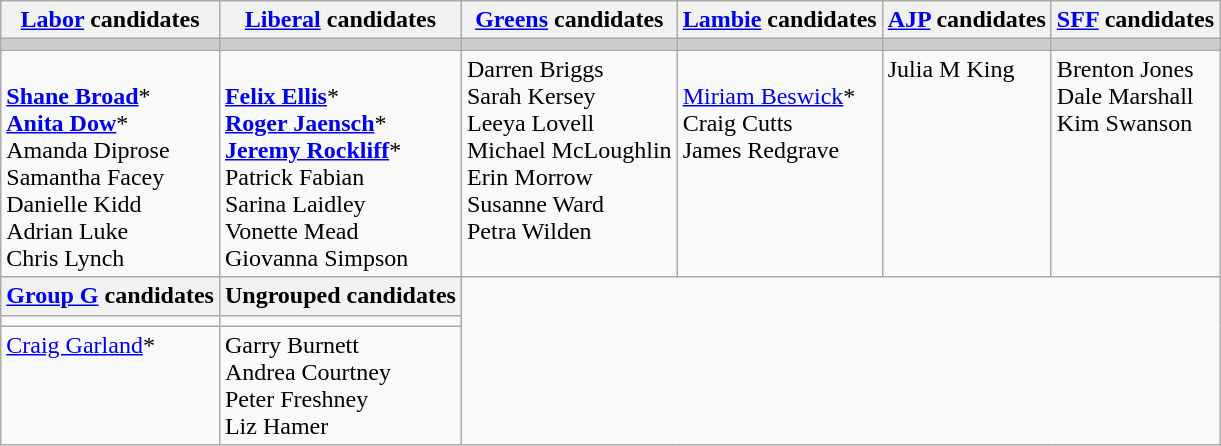<table class="wikitable">
<tr>
<th><a href='#'>Labor</a> candidates</th>
<th><a href='#'>Liberal</a> candidates</th>
<th><a href='#'>Greens</a> candidates</th>
<th><a href='#'>Lambie</a> candidates</th>
<th><a href='#'>AJP</a> candidates</th>
<th><a href='#'>SFF</a> candidates</th>
</tr>
<tr bgcolor="#cccccc">
<td></td>
<td></td>
<td></td>
<td></td>
<td></td>
<td></td>
</tr>
<tr>
<td valign=top ><br><strong><a href='#'>Shane Broad</a></strong>* <br> 
<strong><a href='#'>Anita Dow</a></strong>* <br>
Amanda Diprose <br> 
Samantha Facey <br> 
Danielle Kidd <br> 
Adrian Luke <br> 
Chris Lynch</td>
<td valign=top ><br><strong><a href='#'>Felix Ellis</a></strong>* <br> 
<strong><a href='#'>Roger Jaensch</a></strong>* <br> 
<strong><a href='#'>Jeremy Rockliff</a></strong>* <br> 
Patrick Fabian <br> 
Sarina Laidley <br> 
Vonette Mead <br> 
Giovanna Simpson</td>
<td valign=top>Darren Briggs <br> Sarah Kersey <br> Leeya Lovell <br> Michael McLoughlin <br> Erin Morrow <br> Susanne Ward <br> Petra Wilden</td>
<td valign=top ><br><a href='#'>Miriam Beswick</a>* <br> 
Craig Cutts <br> 
James Redgrave</td>
<td valign=top>Julia M King</td>
<td valign=top>Brenton Jones <br> Dale Marshall <br> Kim Swanson</td>
</tr>
<tr>
<th><a href='#'>Group G</a> candidates</th>
<th>Ungrouped candidates</th>
</tr>
<tr>
<td></td>
<td></td>
</tr>
<tr>
<td valign=top ><a href='#'>Craig Garland</a>*</td>
<td valign=top>Garry Burnett  <br> Andrea Courtney <br> Peter Freshney <br> Liz Hamer</td>
</tr>
</table>
